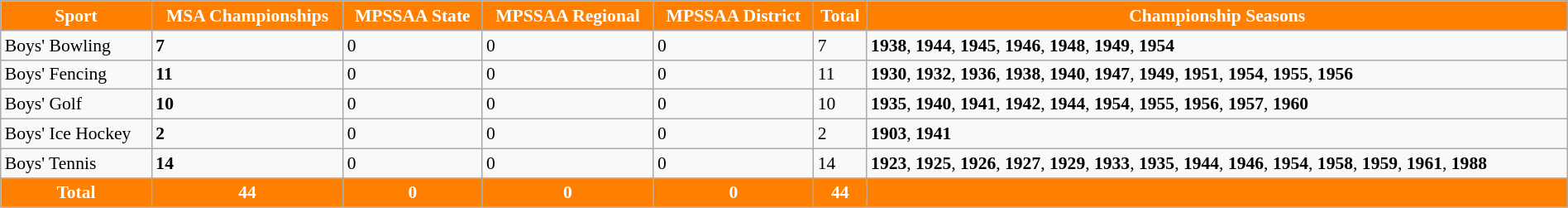<table class="wikitable sortable" style="width:100%; font-size:90%;">
<tr>
<th style="background:#FF7F00; color:white;">Sport</th>
<th style="background:#FF7F00; color:white;">MSA Championships</th>
<th style="background:#FF7F00; color:white;">MPSSAA State</th>
<th style="background:#FF7F00; color:white;">MPSSAA Regional</th>
<th style="background:#FF7F00; color:white;">MPSSAA District</th>
<th style="background:#FF7F00; color:white;">Total</th>
<th style="background:#FF7F00; color:white;">Championship Seasons</th>
</tr>
<tr>
<td>Boys' Bowling</td>
<td><strong>7</strong></td>
<td>0</td>
<td>0</td>
<td>0</td>
<td>7</td>
<td><strong>1938</strong>, <strong>1944</strong>, <strong>1945</strong>, <strong>1946</strong>, <strong>1948</strong>, <strong>1949</strong>, <strong>1954</strong></td>
</tr>
<tr>
<td>Boys' Fencing</td>
<td><strong>11</strong></td>
<td>0</td>
<td>0</td>
<td>0</td>
<td>11</td>
<td><strong>1930</strong>, <strong>1932</strong>, <strong>1936</strong>, <strong>1938</strong>, <strong>1940</strong>, <strong>1947</strong>, <strong>1949</strong>, <strong>1951</strong>, <strong>1954</strong>, <strong>1955</strong>, <strong>1956</strong></td>
</tr>
<tr>
<td>Boys' Golf</td>
<td><strong>10</strong></td>
<td>0</td>
<td>0</td>
<td>0</td>
<td>10</td>
<td><strong>1935</strong>, <strong>1940</strong>, <strong>1941</strong>, <strong>1942</strong>, <strong>1944</strong>, <strong>1954</strong>, <strong>1955</strong>, <strong>1956</strong>, <strong>1957</strong>, <strong>1960</strong></td>
</tr>
<tr>
<td>Boys' Ice Hockey</td>
<td><strong>2</strong></td>
<td>0</td>
<td>0</td>
<td>0</td>
<td>2</td>
<td><strong>1903</strong>, <strong>1941</strong></td>
</tr>
<tr>
<td>Boys' Tennis</td>
<td><strong>14</strong></td>
<td>0</td>
<td>0</td>
<td>0</td>
<td>14</td>
<td><strong>1923</strong>, <strong>1925</strong>, <strong>1926</strong>, <strong>1927</strong>, <strong>1929</strong>, <strong>1933</strong>, <strong>1935</strong>, <strong>1944</strong>, <strong>1946</strong>, <strong>1954</strong>, <strong>1958</strong>, <strong>1959</strong>, <strong>1961</strong>, <strong>1988</strong></td>
</tr>
<tr>
<th style="background:#FF7F00; color:white;"><strong>Total</strong></th>
<th style="background:#FF7F00; color:white;"><strong>44</strong></th>
<th style="background:#FF7F00; color:white;"><strong>0</strong></th>
<th style="background:#FF7F00; color:white;"><strong>0</strong></th>
<th style="background:#FF7F00; color:white;"><strong>0</strong></th>
<th style="background:#FF7F00; color:white;"><strong>44</strong></th>
<th style="background:#FF7F00; color:white;"></th>
</tr>
</table>
